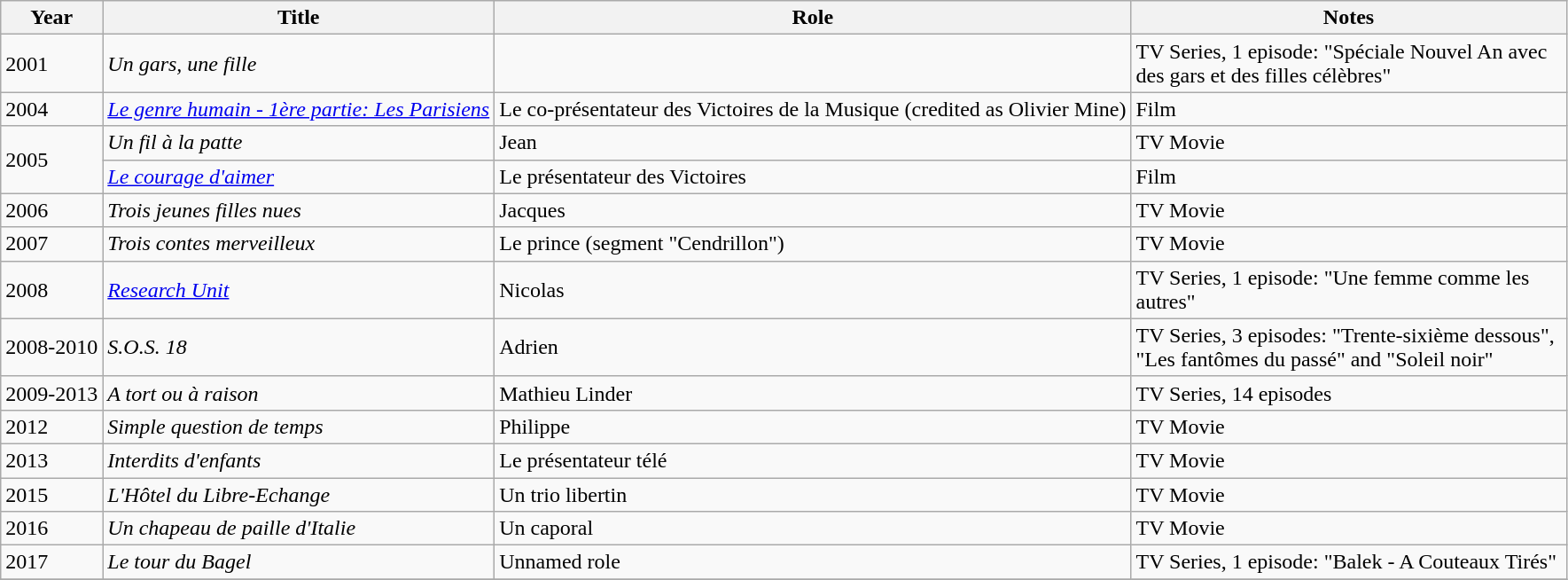<table class="wikitable sortable">
<tr>
<th>Year</th>
<th>Title</th>
<th>Role</th>
<th class="unsortable" style="width:20em;">Notes</th>
</tr>
<tr>
<td>2001</td>
<td><em>Un gars, une fille</em></td>
<td></td>
<td>TV Series, 1 episode: "Spéciale Nouvel An avec des gars et des filles célèbres"</td>
</tr>
<tr>
<td>2004</td>
<td><em><a href='#'>Le genre humain - 1ère partie: Les Parisiens</a></em></td>
<td>Le co-présentateur des Victoires de la Musique (credited as Olivier Mine)</td>
<td>Film</td>
</tr>
<tr>
<td rowspan="2">2005</td>
<td><em>Un fil à la patte</em></td>
<td>Jean</td>
<td>TV Movie</td>
</tr>
<tr>
<td><em><a href='#'>Le courage d'aimer</a></em></td>
<td>Le présentateur des Victoires</td>
<td>Film</td>
</tr>
<tr>
<td>2006</td>
<td><em>Trois jeunes filles nues</em></td>
<td>Jacques</td>
<td>TV Movie</td>
</tr>
<tr>
<td>2007</td>
<td><em>Trois contes merveilleux</em></td>
<td>Le prince (segment "Cendrillon")</td>
<td>TV Movie</td>
</tr>
<tr>
<td>2008</td>
<td><em><a href='#'>Research Unit</a></em></td>
<td>Nicolas</td>
<td>TV Series, 1 episode: "Une femme comme les autres"</td>
</tr>
<tr>
<td>2008-2010</td>
<td><em>S.O.S. 18</em></td>
<td>Adrien</td>
<td>TV Series, 3 episodes: "Trente-sixième dessous", "Les fantômes du passé" and "Soleil noir"</td>
</tr>
<tr>
<td>2009-2013</td>
<td><em>A tort ou à raison</em></td>
<td>Mathieu Linder</td>
<td>TV Series, 14 episodes</td>
</tr>
<tr>
<td>2012</td>
<td><em>Simple question de temps</em></td>
<td>Philippe</td>
<td>TV Movie</td>
</tr>
<tr>
<td>2013</td>
<td><em>Interdits d'enfants</em></td>
<td>Le présentateur télé</td>
<td>TV Movie</td>
</tr>
<tr>
<td>2015</td>
<td><em>L'Hôtel du Libre-Echange</em></td>
<td>Un trio libertin</td>
<td>TV Movie</td>
</tr>
<tr>
<td>2016</td>
<td><em>Un chapeau de paille d'Italie</em></td>
<td>Un caporal</td>
<td>TV Movie</td>
</tr>
<tr>
<td>2017</td>
<td><em>Le tour du Bagel</em></td>
<td>Unnamed role</td>
<td>TV Series, 1 episode: "Balek - A Couteaux Tirés"</td>
</tr>
<tr>
</tr>
</table>
